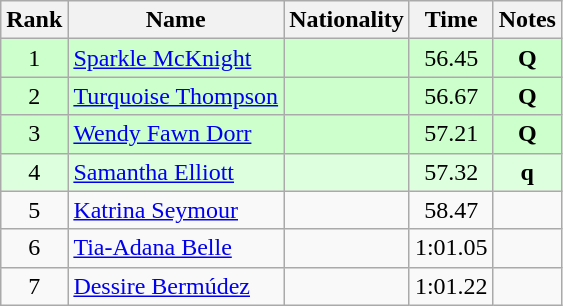<table class="wikitable sortable" style="text-align:center">
<tr>
<th>Rank</th>
<th>Name</th>
<th>Nationality</th>
<th>Time</th>
<th>Notes</th>
</tr>
<tr bgcolor=ccffcc>
<td align=center>1</td>
<td align=left><a href='#'>Sparkle McKnight</a></td>
<td align=left></td>
<td>56.45</td>
<td><strong>Q</strong></td>
</tr>
<tr bgcolor=ccffcc>
<td align=center>2</td>
<td align=left><a href='#'>Turquoise Thompson</a></td>
<td align=left></td>
<td>56.67</td>
<td><strong>Q</strong></td>
</tr>
<tr bgcolor=ccffcc>
<td align=center>3</td>
<td align=left><a href='#'>Wendy Fawn Dorr</a></td>
<td align=left></td>
<td>57.21</td>
<td><strong>Q</strong></td>
</tr>
<tr bgcolor=ddffdd>
<td align=center>4</td>
<td align=left><a href='#'>Samantha Elliott</a></td>
<td align=left></td>
<td>57.32</td>
<td><strong>q</strong></td>
</tr>
<tr>
<td align=center>5</td>
<td align=left><a href='#'>Katrina Seymour</a></td>
<td align=left></td>
<td>58.47</td>
<td></td>
</tr>
<tr>
<td align=center>6</td>
<td align=left><a href='#'>Tia-Adana Belle</a></td>
<td align=left></td>
<td>1:01.05</td>
<td></td>
</tr>
<tr>
<td align=center>7</td>
<td align=left><a href='#'>Dessire Bermúdez</a></td>
<td align=left></td>
<td>1:01.22</td>
<td></td>
</tr>
</table>
